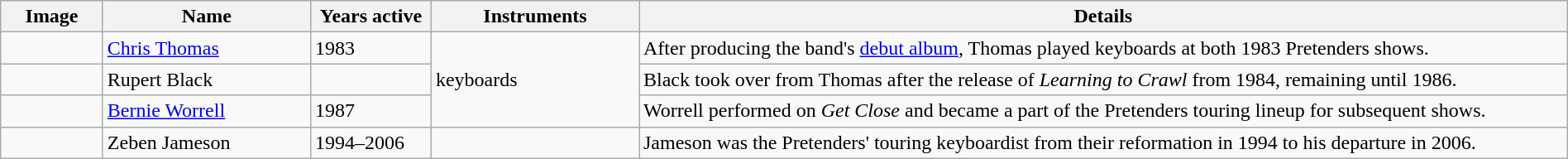<table class="wikitable" border="1" width=100%>
<tr>
<th width="75">Image</th>
<th width="160">Name</th>
<th width="90">Years active</th>
<th width="160">Instruments</th>
<th>Details</th>
</tr>
<tr>
<td></td>
<td><a href='#'>Chris Thomas</a></td>
<td>1983</td>
<td rowspan="3">keyboards</td>
<td>After producing the band's <a href='#'>debut album</a>, Thomas played keyboards at both 1983 Pretenders shows.</td>
</tr>
<tr>
<td></td>
<td>Rupert Black</td>
<td></td>
<td>Black took over from Thomas after the release of <em>Learning to Crawl</em> from 1984, remaining until 1986.</td>
</tr>
<tr>
<td></td>
<td><a href='#'>Bernie Worrell</a></td>
<td>1987 </td>
<td>Worrell performed on <em>Get Close</em> and became a part of the Pretenders touring lineup for subsequent shows.</td>
</tr>
<tr>
<td></td>
<td>Zeben Jameson</td>
<td>1994–2006</td>
<td></td>
<td>Jameson was the Pretenders' touring keyboardist from their reformation in 1994 to his departure in 2006.</td>
</tr>
</table>
